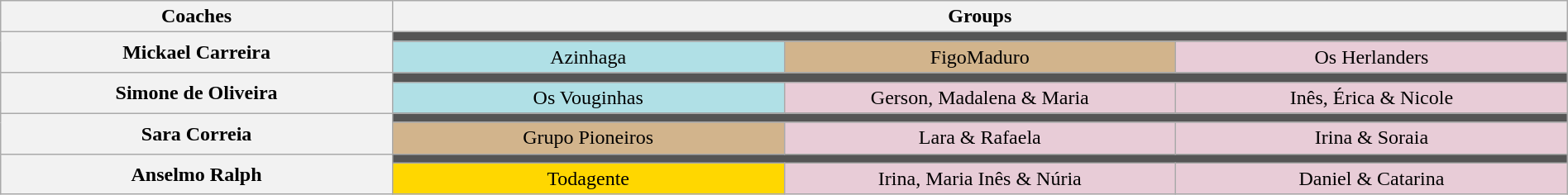<table class="wikitable collapsible collapsed nowrap" style="text-align:center; width:100%">
<tr>
<th style="width:20%">Coaches</th>
<th colspan="3">Groups</th>
</tr>
<tr>
<th rowspan="2">Mickael Carreira</th>
<td style="background:#555" colspan="4"></td>
</tr>
<tr>
<td style="width:20%; background:#b0e0e6">Azinhaga</td>
<td style="width:20%; background: tan">FigoMaduro</td>
<td style="width:20%; background:#E8CCD7">Os Herlanders</td>
</tr>
<tr>
<th rowspan="2">Simone de Oliveira</th>
<td style="background:#555" colspan="4"></td>
</tr>
<tr>
<td style="background:#b0e0e6">Os Vouginhas</td>
<td style="background:#E8CCD7">Gerson, Madalena & Maria</td>
<td style="background:#E8CCD7">Inês, Érica & Nicole</td>
</tr>
<tr>
<th rowspan="2">Sara Correia</th>
<td style="background:#555" colspan="4"></td>
</tr>
<tr>
<td style="background: tan">Grupo Pioneiros</td>
<td style="background:#E8CCD7">Lara & Rafaela</td>
<td style="background:#E8CCD7">Irina & Soraia</td>
</tr>
<tr>
<th rowspan="2">Anselmo Ralph</th>
<td style="background:#555" colspan="4"></td>
</tr>
<tr>
<td style="background:gold">Todagente</td>
<td style="background:#E8CCD7">Irina, Maria Inês & Núria</td>
<td style="background:#E8CCD7">Daniel & Catarina</td>
</tr>
</table>
